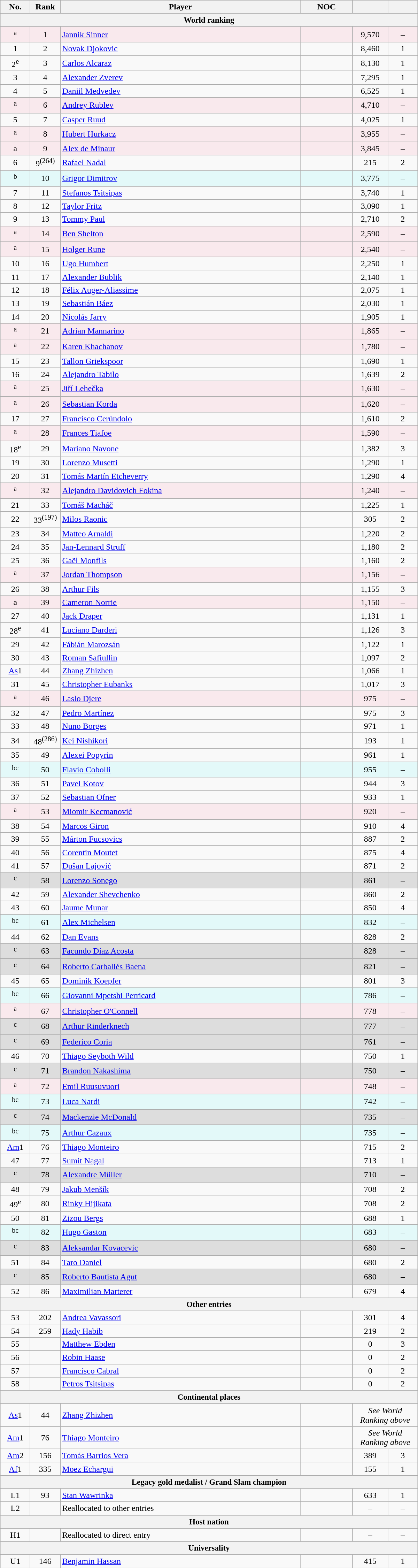<table class="sortable wikitable" style="text-align:center;" width=800>
<tr>
<th width=50>No.</th>
<th width=50>Rank</th>
<th>Player</th>
<th>NOC</th>
<th width=60></th>
<th width=50></th>
</tr>
<tr style="font-size: 95%">
<th colspan="6">World ranking</th>
</tr>
<tr bgcolor=#F9E9ED>
<td><sup>a</sup></td>
<td>1</td>
<td align=left><a href='#'>Jannik Sinner</a></td>
<td align="left"></td>
<td>9,570</td>
<td>–</td>
</tr>
<tr>
<td>1</td>
<td>2</td>
<td align=left><a href='#'>Novak Djokovic</a></td>
<td align="left"></td>
<td>8,460</td>
<td>1</td>
</tr>
<tr>
<td>2<sup>e</sup></td>
<td>3</td>
<td align=left><a href='#'>Carlos Alcaraz</a></td>
<td align="left"></td>
<td>8,130</td>
<td>1</td>
</tr>
<tr>
<td>3</td>
<td>4</td>
<td align=left><a href='#'>Alexander Zverev</a></td>
<td align="left"></td>
<td>7,295</td>
<td>1</td>
</tr>
<tr>
<td>4</td>
<td>5</td>
<td align=left><a href='#'>Daniil Medvedev</a></td>
<td align="left"></td>
<td>6,525</td>
<td>1</td>
</tr>
<tr bgcolor=#F9E9ED>
<td><sup>a</sup></td>
<td>6</td>
<td align=left><a href='#'>Andrey Rublev</a></td>
<td align="left"></td>
<td>4,710</td>
<td>–</td>
</tr>
<tr>
<td>5</td>
<td>7</td>
<td align=left><a href='#'>Casper Ruud</a></td>
<td align="left"></td>
<td>4,025</td>
<td>1</td>
</tr>
<tr bgcolor=#F9E9ED>
<td><sup>a</sup></td>
<td>8</td>
<td align=left><a href='#'>Hubert Hurkacz</a></td>
<td align="left"></td>
<td>3,955</td>
<td>–</td>
</tr>
<tr bgcolor=#F9E9ED>
<td>a</td>
<td>9</td>
<td align=left><a href='#'>Alex de Minaur</a></td>
<td align="left"></td>
<td>3,845</td>
<td>–</td>
</tr>
<tr>
<td>6</td>
<td>9<sup>(264)</sup></td>
<td align=left><a href='#'>Rafael Nadal</a></td>
<td align="left"></td>
<td>215</td>
<td>2</td>
</tr>
<tr bgcolor=#E3F9F9>
<td><sup>b</sup></td>
<td>10</td>
<td align=left><a href='#'>Grigor Dimitrov</a></td>
<td align="left"></td>
<td>3,775</td>
<td>–</td>
</tr>
<tr>
<td>7</td>
<td>11</td>
<td align=left><a href='#'>Stefanos Tsitsipas</a></td>
<td align="left"></td>
<td>3,740</td>
<td>1</td>
</tr>
<tr>
<td>8</td>
<td>12</td>
<td align=left><a href='#'>Taylor Fritz</a></td>
<td align="left"></td>
<td>3,090</td>
<td>1</td>
</tr>
<tr>
<td>9</td>
<td>13</td>
<td align=left><a href='#'>Tommy Paul</a></td>
<td align="left"></td>
<td>2,710</td>
<td>2</td>
</tr>
<tr bgcolor=#F9E9ED>
<td><sup>a</sup></td>
<td>14</td>
<td align=left><a href='#'>Ben Shelton</a></td>
<td align="left"></td>
<td>2,590</td>
<td>–</td>
</tr>
<tr bgcolor=#F9E9ED>
<td><sup>a</sup></td>
<td>15</td>
<td align=left><a href='#'>Holger Rune</a></td>
<td align="left"></td>
<td>2,540</td>
<td>–</td>
</tr>
<tr>
<td>10</td>
<td>16</td>
<td align=left><a href='#'>Ugo Humbert</a></td>
<td align="left"></td>
<td>2,250</td>
<td>1</td>
</tr>
<tr>
<td>11</td>
<td>17</td>
<td align=left><a href='#'>Alexander Bublik</a></td>
<td align="left"></td>
<td>2,140</td>
<td>1</td>
</tr>
<tr>
<td>12</td>
<td>18</td>
<td align=left><a href='#'>Félix Auger-Aliassime</a></td>
<td align="left"></td>
<td>2,075</td>
<td>1</td>
</tr>
<tr>
<td>13</td>
<td>19</td>
<td align=left><a href='#'>Sebastián Báez</a></td>
<td align="left"></td>
<td>2,030</td>
<td>1</td>
</tr>
<tr>
<td>14</td>
<td>20</td>
<td align=left><a href='#'>Nicolás Jarry</a></td>
<td align="left"></td>
<td>1,905</td>
<td>1</td>
</tr>
<tr bgcolor=#F9E9ED>
<td><sup>a</sup></td>
<td>21</td>
<td align=left><a href='#'>Adrian Mannarino</a></td>
<td align="left"></td>
<td>1,865</td>
<td>–</td>
</tr>
<tr bgcolor=#F9E9ED>
<td><sup>a</sup></td>
<td>22</td>
<td align=left><a href='#'>Karen Khachanov</a></td>
<td align="left"></td>
<td>1,780</td>
<td>–</td>
</tr>
<tr>
<td>15</td>
<td>23</td>
<td align=left><a href='#'>Tallon Griekspoor</a></td>
<td align="left"></td>
<td>1,690</td>
<td>1</td>
</tr>
<tr>
<td>16</td>
<td>24</td>
<td align=left><a href='#'>Alejandro Tabilo</a></td>
<td align="left"></td>
<td>1,639</td>
<td>2</td>
</tr>
<tr bgcolor=#F9E9ED>
<td><sup>a</sup></td>
<td>25</td>
<td align=left><a href='#'>Jiří Lehečka</a></td>
<td align="left"></td>
<td>1,630</td>
<td>–</td>
</tr>
<tr bgcolor=#F9E9ED>
<td><sup>a</sup></td>
<td>26</td>
<td align=left><a href='#'>Sebastian Korda</a></td>
<td align="left"></td>
<td>1,620</td>
<td>–</td>
</tr>
<tr>
<td>17</td>
<td>27</td>
<td align=left><a href='#'>Francisco Cerúndolo</a></td>
<td align="left"></td>
<td>1,610</td>
<td>2</td>
</tr>
<tr bgcolor=#F9E9ED>
<td><sup>a</sup></td>
<td>28</td>
<td align=left><a href='#'>Frances Tiafoe</a></td>
<td align="left"></td>
<td>1,590</td>
<td>–</td>
</tr>
<tr>
<td>18<sup>e</sup></td>
<td>29</td>
<td align=left><a href='#'>Mariano Navone</a></td>
<td align="left"></td>
<td>1,382</td>
<td>3</td>
</tr>
<tr>
<td>19</td>
<td>30</td>
<td align=left><a href='#'>Lorenzo Musetti</a></td>
<td align="left"></td>
<td>1,290</td>
<td>1</td>
</tr>
<tr>
<td>20</td>
<td>31</td>
<td align=left><a href='#'>Tomás Martín Etcheverry</a></td>
<td align="left"></td>
<td>1,290</td>
<td>4</td>
</tr>
<tr bgcolor=#F9E9ED>
<td><sup>a</sup></td>
<td>32</td>
<td align=left><a href='#'>Alejandro Davidovich Fokina</a></td>
<td align="left"></td>
<td>1,240</td>
<td>–</td>
</tr>
<tr>
<td>21</td>
<td>33</td>
<td align=left><a href='#'>Tomáš Macháč</a></td>
<td align="left"></td>
<td>1,225</td>
<td>1</td>
</tr>
<tr>
<td>22</td>
<td>33<sup>(197)</sup></td>
<td align=left><a href='#'>Milos Raonic</a></td>
<td align="left"></td>
<td>305</td>
<td>2</td>
</tr>
<tr>
<td>23</td>
<td>34</td>
<td align=left><a href='#'>Matteo Arnaldi</a></td>
<td align="left"></td>
<td>1,220</td>
<td>2</td>
</tr>
<tr>
<td>24</td>
<td>35</td>
<td align=left><a href='#'>Jan-Lennard Struff</a></td>
<td align="left"></td>
<td>1,180</td>
<td>2</td>
</tr>
<tr>
<td>25</td>
<td>36</td>
<td align=left><a href='#'>Gaël Monfils</a></td>
<td align="left"></td>
<td>1,160</td>
<td>2</td>
</tr>
<tr bgcolor=#F9E9ED>
<td><sup>a</sup></td>
<td>37</td>
<td align=left><a href='#'>Jordan Thompson</a></td>
<td align="left"></td>
<td>1,156</td>
<td>–</td>
</tr>
<tr>
<td>26</td>
<td>38</td>
<td align=left><a href='#'>Arthur Fils</a></td>
<td align="left"></td>
<td>1,155</td>
<td>3</td>
</tr>
<tr bgcolor=#F9E9ED>
<td>a</td>
<td>39</td>
<td align=left><a href='#'>Cameron Norrie</a></td>
<td align="left"></td>
<td>1,150</td>
<td>–</td>
</tr>
<tr>
<td>27</td>
<td>40</td>
<td align=left><a href='#'>Jack Draper</a></td>
<td align="left"></td>
<td>1,131</td>
<td>1</td>
</tr>
<tr>
<td>28<sup>e</sup></td>
<td>41</td>
<td align=left><a href='#'>Luciano Darderi</a></td>
<td align="left"></td>
<td>1,126</td>
<td>3</td>
</tr>
<tr>
<td>29</td>
<td>42</td>
<td align=left><a href='#'>Fábián Marozsán</a></td>
<td align="left"></td>
<td>1,122</td>
<td>1</td>
</tr>
<tr>
<td>30</td>
<td>43</td>
<td align=left><a href='#'>Roman Safiullin</a></td>
<td align="left"></td>
<td>1,097</td>
<td>2</td>
</tr>
<tr>
<td><a href='#'>As</a>1</td>
<td>44</td>
<td align=left><a href='#'>Zhang Zhizhen</a></td>
<td align="left"></td>
<td>1,066</td>
<td>1</td>
</tr>
<tr>
<td>31</td>
<td>45</td>
<td align=left><a href='#'>Christopher Eubanks</a></td>
<td align="left"></td>
<td>1,017</td>
<td>3</td>
</tr>
<tr bgcolor=#F9E9ED>
<td><sup>a</sup></td>
<td>46</td>
<td align=left><a href='#'>Laslo Djere</a></td>
<td align="left"></td>
<td>975</td>
<td>–</td>
</tr>
<tr>
<td>32</td>
<td>47</td>
<td align=left><a href='#'>Pedro Martínez</a></td>
<td align="left"></td>
<td>975</td>
<td>3</td>
</tr>
<tr>
<td>33</td>
<td>48</td>
<td align=left><a href='#'>Nuno Borges</a></td>
<td align="left"></td>
<td>971</td>
<td>1</td>
</tr>
<tr>
<td>34</td>
<td>48<sup>(286)</sup></td>
<td align=left><a href='#'>Kei Nishikori</a></td>
<td align="left"></td>
<td>193</td>
<td>1</td>
</tr>
<tr>
<td>35</td>
<td>49</td>
<td align="left"><a href='#'>Alexei Popyrin</a></td>
<td align="left"></td>
<td>961</td>
<td>1</td>
</tr>
<tr bgcolor=#E3F9F9>
<td><sup>bc</sup></td>
<td>50</td>
<td align=left><a href='#'>Flavio Cobolli</a></td>
<td align="left"></td>
<td>955</td>
<td>–</td>
</tr>
<tr>
<td>36</td>
<td>51</td>
<td align=left><a href='#'>Pavel Kotov</a></td>
<td align="left"></td>
<td>944</td>
<td>3</td>
</tr>
<tr>
<td>37</td>
<td>52</td>
<td align=left><a href='#'>Sebastian Ofner</a></td>
<td align="left"></td>
<td>933</td>
<td>1</td>
</tr>
<tr bgcolor=#F9E9ED>
<td><sup>a</sup></td>
<td>53</td>
<td align=left><a href='#'>Miomir Kecmanović</a></td>
<td align="left"></td>
<td>920</td>
<td>–</td>
</tr>
<tr>
<td>38</td>
<td>54</td>
<td align=left><a href='#'>Marcos Giron</a></td>
<td align="left"></td>
<td>910</td>
<td>4</td>
</tr>
<tr>
<td>39</td>
<td>55</td>
<td align=left><a href='#'>Márton Fucsovics</a></td>
<td align="left"></td>
<td>887</td>
<td>2</td>
</tr>
<tr>
<td>40</td>
<td>56</td>
<td align=left><a href='#'>Corentin Moutet</a></td>
<td align="left"></td>
<td>875</td>
<td>4</td>
</tr>
<tr>
<td>41</td>
<td>57</td>
<td align=left><a href='#'>Dušan Lajović</a></td>
<td align="left"></td>
<td>871</td>
<td>2</td>
</tr>
<tr bgcolor=#DDDDDD>
<td><sup>c</sup></td>
<td>58</td>
<td align=left><a href='#'>Lorenzo Sonego</a></td>
<td align="left"></td>
<td>861</td>
<td>–</td>
</tr>
<tr>
<td>42</td>
<td>59</td>
<td align=left><a href='#'>Alexander Shevchenko</a></td>
<td align="left"></td>
<td>860</td>
<td>2</td>
</tr>
<tr>
<td>43</td>
<td>60</td>
<td align=left><a href='#'>Jaume Munar</a></td>
<td align="left"></td>
<td>850</td>
<td>4</td>
</tr>
<tr bgcolor=#E3F9F9>
<td><sup>bc</sup></td>
<td>61</td>
<td align=left><a href='#'>Alex Michelsen</a></td>
<td align="left"></td>
<td>832</td>
<td>–</td>
</tr>
<tr>
<td>44</td>
<td>62</td>
<td align=left><a href='#'>Dan Evans</a></td>
<td align="left"></td>
<td>828</td>
<td>2</td>
</tr>
<tr bgcolor=#DDDDDD>
<td><sup>c</sup></td>
<td>63</td>
<td align=left><a href='#'>Facundo Díaz Acosta</a></td>
<td align="left"></td>
<td>828</td>
<td>–</td>
</tr>
<tr bgcolor=#DDDDDD>
<td><sup>c</sup></td>
<td>64</td>
<td align=left><a href='#'>Roberto Carballés Baena</a></td>
<td align="left"></td>
<td>821</td>
<td>–</td>
</tr>
<tr>
<td>45</td>
<td>65</td>
<td align=left><a href='#'>Dominik Koepfer</a></td>
<td align="left"></td>
<td>801</td>
<td>3</td>
</tr>
<tr bgcolor=#E3F9F9>
<td><sup>bc</sup></td>
<td>66</td>
<td align=left><a href='#'>Giovanni Mpetshi Perricard</a></td>
<td align="left"></td>
<td>786</td>
<td>–</td>
</tr>
<tr bgcolor=#F9E9ED>
<td><sup>a</sup></td>
<td>67</td>
<td align=left><a href='#'>Christopher O'Connell</a></td>
<td align="left"></td>
<td>778</td>
<td>–</td>
</tr>
<tr bgcolor=#DDDDDD>
<td><sup>c</sup></td>
<td>68</td>
<td align=left><a href='#'>Arthur Rinderknech</a></td>
<td align="left"></td>
<td>777</td>
<td>–</td>
</tr>
<tr bgcolor=#DDDDDD>
<td><sup>c</sup></td>
<td>69</td>
<td align=left><a href='#'>Federico Coria</a></td>
<td align="left"></td>
<td>761</td>
<td>–</td>
</tr>
<tr>
<td>46</td>
<td>70</td>
<td align=left><a href='#'>Thiago Seyboth Wild</a></td>
<td align="left"></td>
<td>750</td>
<td>1</td>
</tr>
<tr bgcolor=#DDDDDD>
<td><sup>c</sup></td>
<td>71</td>
<td align=left><a href='#'>Brandon Nakashima</a></td>
<td align="left"></td>
<td>750</td>
<td>–</td>
</tr>
<tr bgcolor=#F9E9ED>
<td><sup>a</sup></td>
<td>72</td>
<td align=left><a href='#'>Emil Ruusuvuori</a></td>
<td align="left"></td>
<td>748</td>
<td>–</td>
</tr>
<tr bgcolor=#E3F9F9>
<td><sup>bc</sup></td>
<td>73</td>
<td align=left><a href='#'>Luca Nardi</a></td>
<td align="left"></td>
<td>742</td>
<td>–</td>
</tr>
<tr bgcolor=#DDDDDD>
<td><sup>c</sup></td>
<td>74</td>
<td align=left><a href='#'>Mackenzie McDonald</a></td>
<td align="left"></td>
<td>735</td>
<td>–</td>
</tr>
<tr bgcolor=#E3F9F9>
<td><sup>bc</sup></td>
<td>75</td>
<td align=left><a href='#'>Arthur Cazaux</a></td>
<td align="left"></td>
<td>735</td>
<td>–</td>
</tr>
<tr>
<td><a href='#'>Am</a>1</td>
<td>76</td>
<td align=left><a href='#'>Thiago Monteiro</a></td>
<td align="left"></td>
<td>715</td>
<td>2</td>
</tr>
<tr>
<td>47</td>
<td>77</td>
<td align=left><a href='#'>Sumit Nagal</a></td>
<td align="left"></td>
<td>713</td>
<td>1</td>
</tr>
<tr bgcolor=#DDDDDD>
<td><sup>c</sup></td>
<td>78</td>
<td align=left><a href='#'>Alexandre Müller</a></td>
<td align="left"></td>
<td>710</td>
<td>–</td>
</tr>
<tr>
<td>48</td>
<td>79</td>
<td align=left><a href='#'>Jakub Menšík</a></td>
<td align="left"></td>
<td>708</td>
<td>2</td>
</tr>
<tr>
<td>49<sup>e</sup></td>
<td>80</td>
<td align=left><a href='#'>Rinky Hijikata</a></td>
<td align="left"></td>
<td>708</td>
<td>2</td>
</tr>
<tr>
<td>50</td>
<td>81</td>
<td align=left><a href='#'>Zizou Bergs</a></td>
<td align="left"></td>
<td>688</td>
<td>1</td>
</tr>
<tr bgcolor=#E3F9F9>
<td><sup>bc</sup></td>
<td>82</td>
<td align=left><a href='#'>Hugo Gaston</a></td>
<td align="left"></td>
<td>683</td>
<td>–</td>
</tr>
<tr bgcolor=#DDDDDD>
<td><sup>c</sup></td>
<td>83</td>
<td align=left><a href='#'>Aleksandar Kovacevic</a></td>
<td align="left"></td>
<td>680</td>
<td>–</td>
</tr>
<tr>
<td>51</td>
<td>84</td>
<td align=left><a href='#'>Taro Daniel</a></td>
<td align="left"></td>
<td>680</td>
<td>2</td>
</tr>
<tr bgcolor=#DDDDDD>
<td><sup>c</sup></td>
<td>85</td>
<td align=left><a href='#'>Roberto Bautista Agut</a></td>
<td align="left"></td>
<td>680</td>
<td>–</td>
</tr>
<tr>
<td>52</td>
<td>86</td>
<td align=left><a href='#'>Maximilian Marterer</a></td>
<td align="left"></td>
<td>679</td>
<td>4</td>
</tr>
<tr class="sortbottom" style="font-size: 95%">
<th colspan="6">Other entries</th>
</tr>
<tr>
<td>53</td>
<td>202</td>
<td align=left><a href='#'>Andrea Vavassori</a></td>
<td align="left"></td>
<td>301</td>
<td>4</td>
</tr>
<tr>
<td>54</td>
<td>259</td>
<td align=left><a href='#'>Hady Habib</a></td>
<td align="left"></td>
<td>219</td>
<td>2</td>
</tr>
<tr>
<td>55</td>
<td></td>
<td align=left><a href='#'>Matthew Ebden</a></td>
<td align="left"></td>
<td>0</td>
<td>3</td>
</tr>
<tr>
<td>56</td>
<td></td>
<td align=left><a href='#'>Robin Haase</a></td>
<td align="left"></td>
<td>0</td>
<td>2</td>
</tr>
<tr>
<td>57</td>
<td></td>
<td align=left><a href='#'>Francisco Cabral</a></td>
<td align="left"></td>
<td>0</td>
<td>2</td>
</tr>
<tr>
<td>58</td>
<td></td>
<td align=left><a href='#'>Petros Tsitsipas</a></td>
<td align="left"></td>
<td>0</td>
<td>2<br></td>
</tr>
<tr class="sortbottom" style="font-size: 95%">
<th colspan="6">Continental places</th>
</tr>
<tr>
<td><a href='#'>As</a>1</td>
<td>44</td>
<td align=left><a href='#'>Zhang Zhizhen</a></td>
<td align="left"></td>
<td colspan="2"><em>See World Ranking above</em></td>
</tr>
<tr>
<td><a href='#'>Am</a>1</td>
<td>76</td>
<td align=left><a href='#'>Thiago Monteiro</a></td>
<td align="left"></td>
<td colspan="2"><em>See World Ranking above</em></td>
</tr>
<tr>
<td><a href='#'>Am</a>2</td>
<td>156</td>
<td align=left><a href='#'>Tomás Barrios Vera</a></td>
<td align="left"></td>
<td>389</td>
<td>3</td>
</tr>
<tr>
<td><a href='#'>Af</a>1</td>
<td>335</td>
<td align=left><a href='#'>Moez Echargui</a></td>
<td align="left"></td>
<td>155</td>
<td>1</td>
</tr>
<tr class="sortbottom" style="font-size: 95%">
<th colspan="6">Legacy gold medalist / Grand Slam champion</th>
</tr>
<tr>
<td>L1</td>
<td>93</td>
<td align="left"><a href='#'>Stan Wawrinka</a></td>
<td align="left"></td>
<td>633</td>
<td>1</td>
</tr>
<tr>
<td>L2</td>
<td></td>
<td align=left>Reallocated to other entries</td>
<td align="left"></td>
<td>–</td>
<td>–</td>
</tr>
<tr class="sortbottom" style="font-size: 95%">
<th colspan="6">Host nation</th>
</tr>
<tr>
<td>H1</td>
<td></td>
<td align=left>Reallocated to direct entry</td>
<td align="left"></td>
<td>–</td>
<td>–</td>
</tr>
<tr class="sortbottom" style="font-size: 95%">
<th colspan="6">Universality</th>
</tr>
<tr>
<td>U1</td>
<td>146</td>
<td align=left><a href='#'>Benjamin Hassan</a></td>
<td align="left"></td>
<td>415</td>
<td>1</td>
</tr>
</table>
